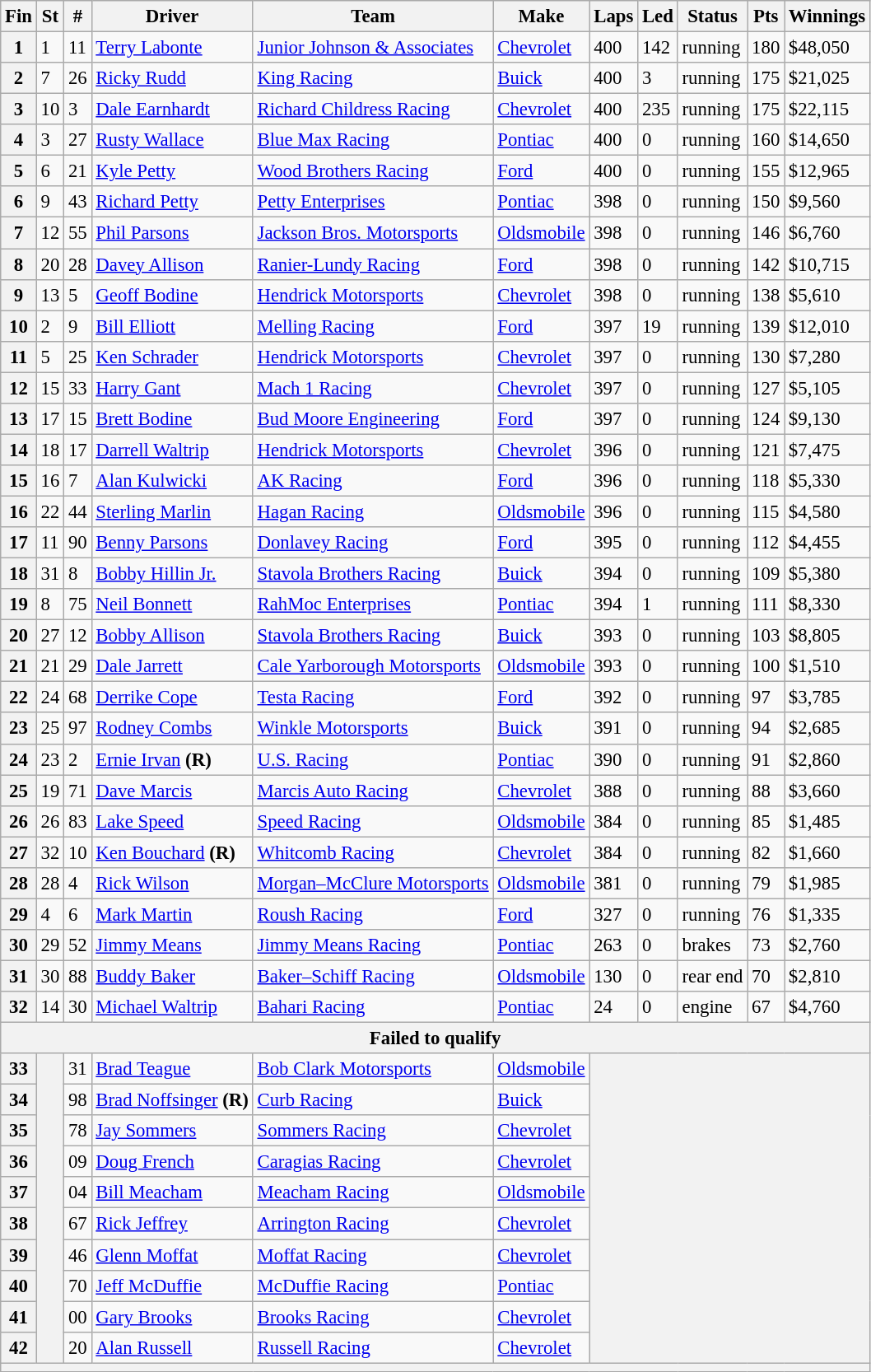<table class="wikitable" style="font-size:95%">
<tr>
<th>Fin</th>
<th>St</th>
<th>#</th>
<th>Driver</th>
<th>Team</th>
<th>Make</th>
<th>Laps</th>
<th>Led</th>
<th>Status</th>
<th>Pts</th>
<th>Winnings</th>
</tr>
<tr>
<th>1</th>
<td>1</td>
<td>11</td>
<td><a href='#'>Terry Labonte</a></td>
<td><a href='#'>Junior Johnson & Associates</a></td>
<td><a href='#'>Chevrolet</a></td>
<td>400</td>
<td>142</td>
<td>running</td>
<td>180</td>
<td>$48,050</td>
</tr>
<tr>
<th>2</th>
<td>7</td>
<td>26</td>
<td><a href='#'>Ricky Rudd</a></td>
<td><a href='#'>King Racing</a></td>
<td><a href='#'>Buick</a></td>
<td>400</td>
<td>3</td>
<td>running</td>
<td>175</td>
<td>$21,025</td>
</tr>
<tr>
<th>3</th>
<td>10</td>
<td>3</td>
<td><a href='#'>Dale Earnhardt</a></td>
<td><a href='#'>Richard Childress Racing</a></td>
<td><a href='#'>Chevrolet</a></td>
<td>400</td>
<td>235</td>
<td>running</td>
<td>175</td>
<td>$22,115</td>
</tr>
<tr>
<th>4</th>
<td>3</td>
<td>27</td>
<td><a href='#'>Rusty Wallace</a></td>
<td><a href='#'>Blue Max Racing</a></td>
<td><a href='#'>Pontiac</a></td>
<td>400</td>
<td>0</td>
<td>running</td>
<td>160</td>
<td>$14,650</td>
</tr>
<tr>
<th>5</th>
<td>6</td>
<td>21</td>
<td><a href='#'>Kyle Petty</a></td>
<td><a href='#'>Wood Brothers Racing</a></td>
<td><a href='#'>Ford</a></td>
<td>400</td>
<td>0</td>
<td>running</td>
<td>155</td>
<td>$12,965</td>
</tr>
<tr>
<th>6</th>
<td>9</td>
<td>43</td>
<td><a href='#'>Richard Petty</a></td>
<td><a href='#'>Petty Enterprises</a></td>
<td><a href='#'>Pontiac</a></td>
<td>398</td>
<td>0</td>
<td>running</td>
<td>150</td>
<td>$9,560</td>
</tr>
<tr>
<th>7</th>
<td>12</td>
<td>55</td>
<td><a href='#'>Phil Parsons</a></td>
<td><a href='#'>Jackson Bros. Motorsports</a></td>
<td><a href='#'>Oldsmobile</a></td>
<td>398</td>
<td>0</td>
<td>running</td>
<td>146</td>
<td>$6,760</td>
</tr>
<tr>
<th>8</th>
<td>20</td>
<td>28</td>
<td><a href='#'>Davey Allison</a></td>
<td><a href='#'>Ranier-Lundy Racing</a></td>
<td><a href='#'>Ford</a></td>
<td>398</td>
<td>0</td>
<td>running</td>
<td>142</td>
<td>$10,715</td>
</tr>
<tr>
<th>9</th>
<td>13</td>
<td>5</td>
<td><a href='#'>Geoff Bodine</a></td>
<td><a href='#'>Hendrick Motorsports</a></td>
<td><a href='#'>Chevrolet</a></td>
<td>398</td>
<td>0</td>
<td>running</td>
<td>138</td>
<td>$5,610</td>
</tr>
<tr>
<th>10</th>
<td>2</td>
<td>9</td>
<td><a href='#'>Bill Elliott</a></td>
<td><a href='#'>Melling Racing</a></td>
<td><a href='#'>Ford</a></td>
<td>397</td>
<td>19</td>
<td>running</td>
<td>139</td>
<td>$12,010</td>
</tr>
<tr>
<th>11</th>
<td>5</td>
<td>25</td>
<td><a href='#'>Ken Schrader</a></td>
<td><a href='#'>Hendrick Motorsports</a></td>
<td><a href='#'>Chevrolet</a></td>
<td>397</td>
<td>0</td>
<td>running</td>
<td>130</td>
<td>$7,280</td>
</tr>
<tr>
<th>12</th>
<td>15</td>
<td>33</td>
<td><a href='#'>Harry Gant</a></td>
<td><a href='#'>Mach 1 Racing</a></td>
<td><a href='#'>Chevrolet</a></td>
<td>397</td>
<td>0</td>
<td>running</td>
<td>127</td>
<td>$5,105</td>
</tr>
<tr>
<th>13</th>
<td>17</td>
<td>15</td>
<td><a href='#'>Brett Bodine</a></td>
<td><a href='#'>Bud Moore Engineering</a></td>
<td><a href='#'>Ford</a></td>
<td>397</td>
<td>0</td>
<td>running</td>
<td>124</td>
<td>$9,130</td>
</tr>
<tr>
<th>14</th>
<td>18</td>
<td>17</td>
<td><a href='#'>Darrell Waltrip</a></td>
<td><a href='#'>Hendrick Motorsports</a></td>
<td><a href='#'>Chevrolet</a></td>
<td>396</td>
<td>0</td>
<td>running</td>
<td>121</td>
<td>$7,475</td>
</tr>
<tr>
<th>15</th>
<td>16</td>
<td>7</td>
<td><a href='#'>Alan Kulwicki</a></td>
<td><a href='#'>AK Racing</a></td>
<td><a href='#'>Ford</a></td>
<td>396</td>
<td>0</td>
<td>running</td>
<td>118</td>
<td>$5,330</td>
</tr>
<tr>
<th>16</th>
<td>22</td>
<td>44</td>
<td><a href='#'>Sterling Marlin</a></td>
<td><a href='#'>Hagan Racing</a></td>
<td><a href='#'>Oldsmobile</a></td>
<td>396</td>
<td>0</td>
<td>running</td>
<td>115</td>
<td>$4,580</td>
</tr>
<tr>
<th>17</th>
<td>11</td>
<td>90</td>
<td><a href='#'>Benny Parsons</a></td>
<td><a href='#'>Donlavey Racing</a></td>
<td><a href='#'>Ford</a></td>
<td>395</td>
<td>0</td>
<td>running</td>
<td>112</td>
<td>$4,455</td>
</tr>
<tr>
<th>18</th>
<td>31</td>
<td>8</td>
<td><a href='#'>Bobby Hillin Jr.</a></td>
<td><a href='#'>Stavola Brothers Racing</a></td>
<td><a href='#'>Buick</a></td>
<td>394</td>
<td>0</td>
<td>running</td>
<td>109</td>
<td>$5,380</td>
</tr>
<tr>
<th>19</th>
<td>8</td>
<td>75</td>
<td><a href='#'>Neil Bonnett</a></td>
<td><a href='#'>RahMoc Enterprises</a></td>
<td><a href='#'>Pontiac</a></td>
<td>394</td>
<td>1</td>
<td>running</td>
<td>111</td>
<td>$8,330</td>
</tr>
<tr>
<th>20</th>
<td>27</td>
<td>12</td>
<td><a href='#'>Bobby Allison</a></td>
<td><a href='#'>Stavola Brothers Racing</a></td>
<td><a href='#'>Buick</a></td>
<td>393</td>
<td>0</td>
<td>running</td>
<td>103</td>
<td>$8,805</td>
</tr>
<tr>
<th>21</th>
<td>21</td>
<td>29</td>
<td><a href='#'>Dale Jarrett</a></td>
<td><a href='#'>Cale Yarborough Motorsports</a></td>
<td><a href='#'>Oldsmobile</a></td>
<td>393</td>
<td>0</td>
<td>running</td>
<td>100</td>
<td>$1,510</td>
</tr>
<tr>
<th>22</th>
<td>24</td>
<td>68</td>
<td><a href='#'>Derrike Cope</a></td>
<td><a href='#'>Testa Racing</a></td>
<td><a href='#'>Ford</a></td>
<td>392</td>
<td>0</td>
<td>running</td>
<td>97</td>
<td>$3,785</td>
</tr>
<tr>
<th>23</th>
<td>25</td>
<td>97</td>
<td><a href='#'>Rodney Combs</a></td>
<td><a href='#'>Winkle Motorsports</a></td>
<td><a href='#'>Buick</a></td>
<td>391</td>
<td>0</td>
<td>running</td>
<td>94</td>
<td>$2,685</td>
</tr>
<tr>
<th>24</th>
<td>23</td>
<td>2</td>
<td><a href='#'>Ernie Irvan</a> <strong>(R)</strong></td>
<td><a href='#'>U.S. Racing</a></td>
<td><a href='#'>Pontiac</a></td>
<td>390</td>
<td>0</td>
<td>running</td>
<td>91</td>
<td>$2,860</td>
</tr>
<tr>
<th>25</th>
<td>19</td>
<td>71</td>
<td><a href='#'>Dave Marcis</a></td>
<td><a href='#'>Marcis Auto Racing</a></td>
<td><a href='#'>Chevrolet</a></td>
<td>388</td>
<td>0</td>
<td>running</td>
<td>88</td>
<td>$3,660</td>
</tr>
<tr>
<th>26</th>
<td>26</td>
<td>83</td>
<td><a href='#'>Lake Speed</a></td>
<td><a href='#'>Speed Racing</a></td>
<td><a href='#'>Oldsmobile</a></td>
<td>384</td>
<td>0</td>
<td>running</td>
<td>85</td>
<td>$1,485</td>
</tr>
<tr>
<th>27</th>
<td>32</td>
<td>10</td>
<td><a href='#'>Ken Bouchard</a> <strong>(R)</strong></td>
<td><a href='#'>Whitcomb Racing</a></td>
<td><a href='#'>Chevrolet</a></td>
<td>384</td>
<td>0</td>
<td>running</td>
<td>82</td>
<td>$1,660</td>
</tr>
<tr>
<th>28</th>
<td>28</td>
<td>4</td>
<td><a href='#'>Rick Wilson</a></td>
<td><a href='#'>Morgan–McClure Motorsports</a></td>
<td><a href='#'>Oldsmobile</a></td>
<td>381</td>
<td>0</td>
<td>running</td>
<td>79</td>
<td>$1,985</td>
</tr>
<tr>
<th>29</th>
<td>4</td>
<td>6</td>
<td><a href='#'>Mark Martin</a></td>
<td><a href='#'>Roush Racing</a></td>
<td><a href='#'>Ford</a></td>
<td>327</td>
<td>0</td>
<td>running</td>
<td>76</td>
<td>$1,335</td>
</tr>
<tr>
<th>30</th>
<td>29</td>
<td>52</td>
<td><a href='#'>Jimmy Means</a></td>
<td><a href='#'>Jimmy Means Racing</a></td>
<td><a href='#'>Pontiac</a></td>
<td>263</td>
<td>0</td>
<td>brakes</td>
<td>73</td>
<td>$2,760</td>
</tr>
<tr>
<th>31</th>
<td>30</td>
<td>88</td>
<td><a href='#'>Buddy Baker</a></td>
<td><a href='#'>Baker–Schiff Racing</a></td>
<td><a href='#'>Oldsmobile</a></td>
<td>130</td>
<td>0</td>
<td>rear end</td>
<td>70</td>
<td>$2,810</td>
</tr>
<tr>
<th>32</th>
<td>14</td>
<td>30</td>
<td><a href='#'>Michael Waltrip</a></td>
<td><a href='#'>Bahari Racing</a></td>
<td><a href='#'>Pontiac</a></td>
<td>24</td>
<td>0</td>
<td>engine</td>
<td>67</td>
<td>$4,760</td>
</tr>
<tr>
<th colspan="11">Failed to qualify</th>
</tr>
<tr>
<th>33</th>
<th rowspan="10"></th>
<td>31</td>
<td><a href='#'>Brad Teague</a></td>
<td><a href='#'>Bob Clark Motorsports</a></td>
<td><a href='#'>Oldsmobile</a></td>
<th colspan="5" rowspan="10"></th>
</tr>
<tr>
<th>34</th>
<td>98</td>
<td><a href='#'>Brad Noffsinger</a> <strong>(R)</strong></td>
<td><a href='#'>Curb Racing</a></td>
<td><a href='#'>Buick</a></td>
</tr>
<tr>
<th>35</th>
<td>78</td>
<td><a href='#'>Jay Sommers</a></td>
<td><a href='#'>Sommers Racing</a></td>
<td><a href='#'>Chevrolet</a></td>
</tr>
<tr>
<th>36</th>
<td>09</td>
<td><a href='#'>Doug French</a></td>
<td><a href='#'>Caragias Racing</a></td>
<td><a href='#'>Chevrolet</a></td>
</tr>
<tr>
<th>37</th>
<td>04</td>
<td><a href='#'>Bill Meacham</a></td>
<td><a href='#'>Meacham Racing</a></td>
<td><a href='#'>Oldsmobile</a></td>
</tr>
<tr>
<th>38</th>
<td>67</td>
<td><a href='#'>Rick Jeffrey</a></td>
<td><a href='#'>Arrington Racing</a></td>
<td><a href='#'>Chevrolet</a></td>
</tr>
<tr>
<th>39</th>
<td>46</td>
<td><a href='#'>Glenn Moffat</a></td>
<td><a href='#'>Moffat Racing</a></td>
<td><a href='#'>Chevrolet</a></td>
</tr>
<tr>
<th>40</th>
<td>70</td>
<td><a href='#'>Jeff McDuffie</a></td>
<td><a href='#'>McDuffie Racing</a></td>
<td><a href='#'>Pontiac</a></td>
</tr>
<tr>
<th>41</th>
<td>00</td>
<td><a href='#'>Gary Brooks</a></td>
<td><a href='#'>Brooks Racing</a></td>
<td><a href='#'>Chevrolet</a></td>
</tr>
<tr>
<th>42</th>
<td>20</td>
<td><a href='#'>Alan Russell</a></td>
<td><a href='#'>Russell Racing</a></td>
<td><a href='#'>Chevrolet</a></td>
</tr>
<tr>
<th colspan="11"></th>
</tr>
</table>
